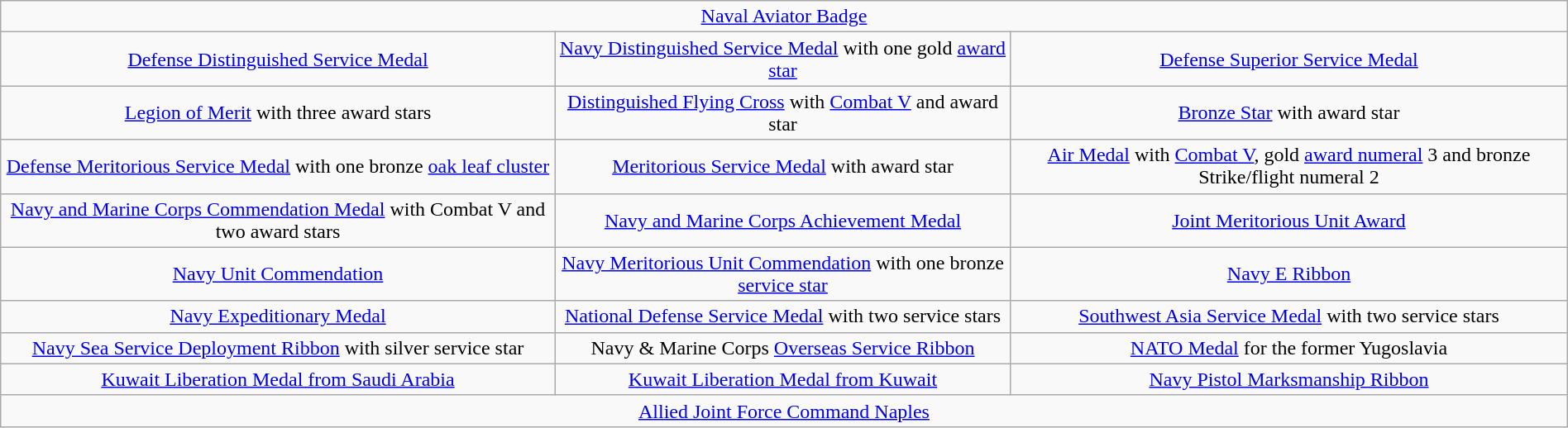<table class="wikitable" style="margin:1em auto; text-align:center;">
<tr>
<td colspan="3"><a href='#'>Naval Aviator Badge</a></td>
</tr>
<tr>
<td><a href='#'>Defense Distinguished Service Medal</a></td>
<td><a href='#'>Navy Distinguished Service Medal</a> with one gold <a href='#'>award star</a></td>
<td><a href='#'>Defense Superior Service Medal</a></td>
</tr>
<tr>
<td><a href='#'>Legion of Merit</a> with three award stars</td>
<td><a href='#'>Distinguished Flying Cross</a> with <a href='#'>Combat V</a> and award star</td>
<td><a href='#'>Bronze Star</a> with award star</td>
</tr>
<tr>
<td><a href='#'>Defense Meritorious Service Medal</a> with one bronze <a href='#'>oak leaf cluster</a></td>
<td><a href='#'>Meritorious Service Medal</a> with award star</td>
<td><a href='#'>Air Medal</a> with <a href='#'>Combat V</a>, gold <a href='#'>award numeral</a> 3 and bronze Strike/flight numeral 2</td>
</tr>
<tr>
<td><a href='#'>Navy and Marine Corps Commendation Medal</a> with Combat V and two award stars</td>
<td><a href='#'>Navy and Marine Corps Achievement Medal</a></td>
<td><a href='#'>Joint Meritorious Unit Award</a></td>
</tr>
<tr>
<td><a href='#'>Navy Unit Commendation</a></td>
<td><a href='#'>Navy Meritorious Unit Commendation</a> with one bronze <a href='#'>service star</a></td>
<td><a href='#'>Navy E Ribbon</a></td>
</tr>
<tr>
<td><a href='#'>Navy Expeditionary Medal</a></td>
<td><a href='#'>National Defense Service Medal</a> with two service stars</td>
<td><a href='#'>Southwest Asia Service Medal</a> with two service stars</td>
</tr>
<tr>
<td><a href='#'>Navy Sea Service Deployment Ribbon</a> with silver service star</td>
<td>Navy & Marine Corps <a href='#'>Overseas Service Ribbon</a></td>
<td><a href='#'>NATO Medal</a> for the former Yugoslavia</td>
</tr>
<tr>
<td><a href='#'>Kuwait Liberation Medal from Saudi Arabia</a></td>
<td><a href='#'>Kuwait Liberation Medal from Kuwait</a></td>
<td><a href='#'>Navy Pistol Marksmanship Ribbon</a></td>
</tr>
<tr>
<td colspan="3"><a href='#'>Allied Joint Force Command Naples</a></td>
</tr>
</table>
